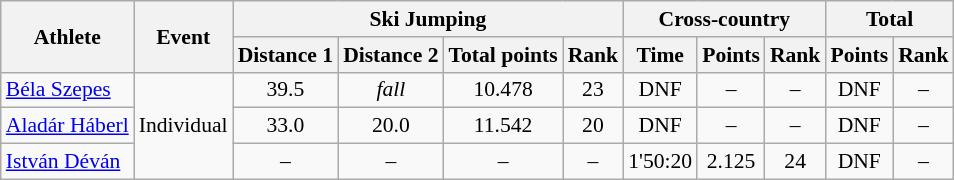<table class="wikitable" style="font-size:90%">
<tr>
<th rowspan="2">Athlete</th>
<th rowspan="2">Event</th>
<th colspan="4">Ski Jumping</th>
<th colspan="3">Cross-country</th>
<th colspan="2">Total</th>
</tr>
<tr>
<th>Distance 1</th>
<th>Distance 2</th>
<th>Total points</th>
<th>Rank</th>
<th>Time</th>
<th>Points</th>
<th>Rank</th>
<th>Points</th>
<th>Rank</th>
</tr>
<tr>
<td><a href='#'>Béla Szepes</a></td>
<td rowspan="3">Individual</td>
<td align="center">39.5</td>
<td align="center"><em>fall</em></td>
<td align="center">10.478</td>
<td align="center">23</td>
<td align="center">DNF</td>
<td align="center">–</td>
<td align="center">–</td>
<td align="center">DNF</td>
<td align="center">–</td>
</tr>
<tr>
<td><a href='#'>Aladár Háberl</a></td>
<td align="center">33.0</td>
<td align="center">20.0</td>
<td align="center">11.542</td>
<td align="center">20</td>
<td align="center">DNF</td>
<td align="center">–</td>
<td align="center">–</td>
<td align="center">DNF</td>
<td align="center">–</td>
</tr>
<tr>
<td><a href='#'>István Déván</a></td>
<td align="center">–</td>
<td align="center">–</td>
<td align="center">–</td>
<td align="center">–</td>
<td align="center">1'50:20</td>
<td align="center">2.125</td>
<td align="center">24</td>
<td align="center">DNF</td>
<td align="center">–</td>
</tr>
</table>
